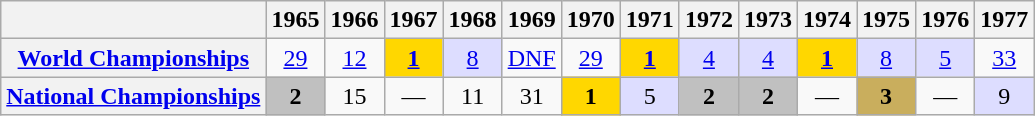<table class="wikitable plainrowheaders">
<tr>
<th scope="col"></th>
<th scope="col">1965</th>
<th scope="col">1966</th>
<th scope="col">1967</th>
<th scope="col">1968</th>
<th scope="col">1969</th>
<th scope="col">1970</th>
<th scope="col">1971</th>
<th scope="col">1972</th>
<th scope="col">1973</th>
<th scope="col">1974</th>
<th scope="col">1975</th>
<th scope="col">1976</th>
<th scope="col">1977</th>
</tr>
<tr style="text-align:center;">
<th scope="row"> <a href='#'>World Championships</a></th>
<td><a href='#'>29</a></td>
<td><a href='#'>12</a></td>
<td style="background:gold;"><a href='#'><strong>1</strong></a></td>
<td style="background:#ddf;"><a href='#'>8</a></td>
<td><a href='#'>DNF</a></td>
<td><a href='#'>29</a></td>
<td style="background:gold;"><a href='#'><strong>1</strong></a></td>
<td style="background:#ddf;"><a href='#'>4</a></td>
<td style="background:#ddf;"><a href='#'>4</a></td>
<td style="background:gold;"><a href='#'><strong>1</strong></a></td>
<td style="background:#ddf;"><a href='#'>8</a></td>
<td style="background:#ddf;"><a href='#'>5</a></td>
<td><a href='#'>33</a></td>
</tr>
<tr style="text-align:center;">
<th scope="row"> <a href='#'>National Championships</a></th>
<td style="background:silver;"><strong>2</strong></td>
<td>15</td>
<td>—</td>
<td>11</td>
<td>31</td>
<td style="background:gold;"><strong>1</strong></td>
<td style="background:#ddf;">5</td>
<td style="background:silver;"><strong>2</strong></td>
<td style="background:silver;"><strong>2</strong></td>
<td>—</td>
<td style="background:#C9AE5D;"><strong>3</strong></td>
<td>—</td>
<td style="background:#ddf;">9</td>
</tr>
</table>
